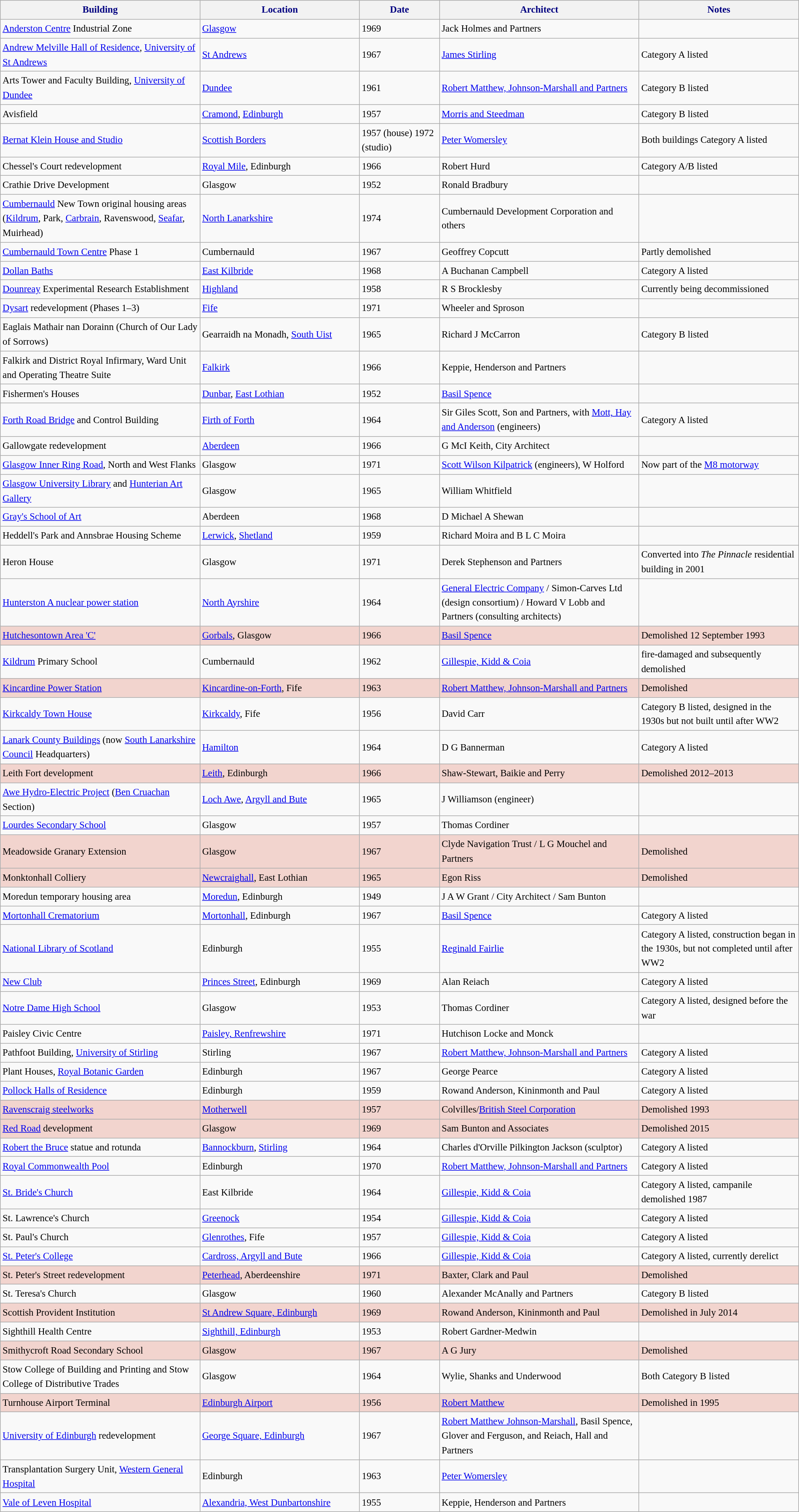<table class="wikitable sortable" style="font-size:95%;width:100%;border:0px;text-align:left;line-height:150%;">
<tr>
<th style="background-color: #f2f2f2; color: #000080" height="17" width="25%">Building</th>
<th style="background-color: #f2f2f2; color: #000080" height="17" width="20%">Location</th>
<th style="background-color: #f2f2f2; color: #000080" height="17" width="10%">Date</th>
<th style="background-color: #f2f2f2; color: #000080" height="17" width="25%">Architect</th>
<th style="background-color: #f2f2f2; color: #000080" height="17" width="20%">Notes</th>
</tr>
<tr>
<td><a href='#'>Anderston Centre</a> Industrial Zone</td>
<td><a href='#'>Glasgow</a></td>
<td>1969</td>
<td>Jack Holmes and Partners</td>
<td></td>
</tr>
<tr>
<td><a href='#'>Andrew Melville Hall of Residence</a>, <a href='#'>University of St Andrews</a></td>
<td><a href='#'>St Andrews</a></td>
<td>1967</td>
<td><a href='#'>James Stirling</a></td>
<td>Category A listed </td>
</tr>
<tr>
<td>Arts Tower and Faculty Building, <a href='#'>University of Dundee</a></td>
<td><a href='#'>Dundee</a></td>
<td>1961</td>
<td><a href='#'>Robert Matthew, Johnson-Marshall and Partners</a></td>
<td>Category B listed </td>
</tr>
<tr>
<td>Avisfield</td>
<td><a href='#'>Cramond</a>, <a href='#'>Edinburgh</a></td>
<td>1957</td>
<td><a href='#'>Morris and Steedman</a></td>
<td>Category B listed </td>
</tr>
<tr>
<td><a href='#'>Bernat Klein House and Studio</a></td>
<td><a href='#'>Scottish Borders</a></td>
<td>1957 (house) 1972 (studio)</td>
<td><a href='#'>Peter Womersley</a></td>
<td>Both buildings Category A listed </td>
</tr>
<tr>
<td>Chessel's Court redevelopment</td>
<td><a href='#'>Royal Mile</a>, Edinburgh</td>
<td>1966</td>
<td>Robert Hurd</td>
<td>Category A/B listed </td>
</tr>
<tr>
<td>Crathie Drive Development</td>
<td>Glasgow</td>
<td>1952</td>
<td>Ronald Bradbury</td>
<td></td>
</tr>
<tr>
<td><a href='#'>Cumbernauld</a> New Town original housing areas (<a href='#'>Kildrum</a>, Park, <a href='#'>Carbrain</a>, Ravenswood, <a href='#'>Seafar</a>, Muirhead)</td>
<td><a href='#'>North Lanarkshire</a></td>
<td>1974</td>
<td>Cumbernauld Development Corporation and others</td>
<td></td>
</tr>
<tr>
<td><a href='#'>Cumbernauld Town Centre</a> Phase 1</td>
<td>Cumbernauld</td>
<td>1967</td>
<td>Geoffrey Copcutt</td>
<td>Partly demolished</td>
</tr>
<tr>
<td><a href='#'>Dollan Baths</a></td>
<td><a href='#'>East Kilbride</a></td>
<td>1968</td>
<td>A Buchanan Campbell</td>
<td>Category A listed </td>
</tr>
<tr>
<td><a href='#'>Dounreay</a> Experimental Research Establishment</td>
<td><a href='#'>Highland</a></td>
<td>1958</td>
<td>R S Brocklesby</td>
<td>Currently being decommissioned</td>
</tr>
<tr>
<td><a href='#'>Dysart</a> redevelopment (Phases 1–3)</td>
<td><a href='#'>Fife</a></td>
<td>1971</td>
<td>Wheeler and Sproson</td>
<td></td>
</tr>
<tr>
<td>Eaglais Mathair nan Dorainn (Church of Our Lady of Sorrows)</td>
<td>Gearraidh na Monadh, <a href='#'>South Uist</a></td>
<td>1965</td>
<td>Richard J McCarron</td>
<td>Category B listed </td>
</tr>
<tr>
<td>Falkirk and District Royal Infirmary, Ward Unit and Operating Theatre Suite</td>
<td><a href='#'>Falkirk</a></td>
<td>1966</td>
<td>Keppie, Henderson and Partners</td>
<td></td>
</tr>
<tr>
<td>Fishermen's Houses</td>
<td><a href='#'>Dunbar</a>, <a href='#'>East Lothian</a></td>
<td>1952</td>
<td><a href='#'>Basil Spence</a></td>
<td></td>
</tr>
<tr>
<td><a href='#'>Forth Road Bridge</a> and Control Building</td>
<td><a href='#'>Firth of Forth</a></td>
<td>1964</td>
<td>Sir Giles Scott, Son and Partners, with <a href='#'>Mott, Hay and Anderson</a> (engineers)</td>
<td>Category A listed </td>
</tr>
<tr>
<td>Gallowgate redevelopment</td>
<td><a href='#'>Aberdeen</a></td>
<td>1966</td>
<td>G McI Keith, City Architect</td>
<td></td>
</tr>
<tr>
<td><a href='#'>Glasgow Inner Ring Road</a>, North and West Flanks</td>
<td>Glasgow</td>
<td>1971</td>
<td><a href='#'>Scott Wilson Kilpatrick</a> (engineers), W Holford</td>
<td>Now part of the <a href='#'>M8 motorway</a></td>
</tr>
<tr>
<td><a href='#'>Glasgow University Library</a> and <a href='#'>Hunterian Art Gallery</a></td>
<td>Glasgow</td>
<td>1965</td>
<td>William Whitfield</td>
<td></td>
</tr>
<tr>
<td><a href='#'>Gray's School of Art</a></td>
<td>Aberdeen</td>
<td>1968</td>
<td>D Michael A Shewan</td>
<td></td>
</tr>
<tr>
<td>Heddell's Park and Annsbrae Housing Scheme</td>
<td><a href='#'>Lerwick</a>, <a href='#'>Shetland</a></td>
<td>1959</td>
<td>Richard Moira and B L C Moira</td>
<td></td>
</tr>
<tr>
<td>Heron House</td>
<td>Glasgow</td>
<td>1971</td>
<td>Derek Stephenson and Partners</td>
<td>Converted into <em>The Pinnacle</em> residential building in 2001</td>
</tr>
<tr>
<td><a href='#'>Hunterston A nuclear power station</a></td>
<td><a href='#'>North Ayrshire</a></td>
<td>1964</td>
<td><a href='#'>General Electric Company</a> / Simon-Carves Ltd (design consortium) / Howard V Lobb and Partners (consulting architects)</td>
<td></td>
</tr>
<tr style="background: #F2D4CE">
<td><a href='#'>Hutchesontown Area 'C'</a></td>
<td><a href='#'>Gorbals</a>, Glasgow</td>
<td>1966</td>
<td><a href='#'>Basil Spence</a></td>
<td>Demolished 12 September 1993</td>
</tr>
<tr>
<td><a href='#'>Kildrum</a> Primary School</td>
<td>Cumbernauld</td>
<td>1962</td>
<td><a href='#'>Gillespie, Kidd & Coia</a></td>
<td>fire-damaged and subsequently demolished</td>
</tr>
<tr style="background: #F2D4CE">
<td><a href='#'>Kincardine Power Station</a></td>
<td><a href='#'>Kincardine-on-Forth</a>, Fife</td>
<td>1963</td>
<td><a href='#'>Robert Matthew, Johnson-Marshall and Partners</a></td>
<td>Demolished</td>
</tr>
<tr>
<td><a href='#'>Kirkcaldy Town House</a></td>
<td><a href='#'>Kirkcaldy</a>, Fife</td>
<td>1956</td>
<td>David Carr</td>
<td>Category B listed, designed in the 1930s but not built until after WW2</td>
</tr>
<tr>
<td><a href='#'>Lanark County Buildings</a> (now <a href='#'>South Lanarkshire Council</a> Headquarters)</td>
<td><a href='#'>Hamilton</a></td>
<td>1964</td>
<td>D G Bannerman</td>
<td>Category A listed </td>
</tr>
<tr style="background: #F2D4CE">
<td>Leith Fort development</td>
<td><a href='#'>Leith</a>, Edinburgh</td>
<td>1966</td>
<td>Shaw-Stewart, Baikie and Perry</td>
<td>Demolished 2012–2013</td>
</tr>
<tr>
<td><a href='#'>Awe Hydro-Electric Project</a> (<a href='#'>Ben Cruachan</a> Section)</td>
<td><a href='#'>Loch Awe</a>, <a href='#'>Argyll and Bute</a></td>
<td>1965</td>
<td>J Williamson (engineer)</td>
<td></td>
</tr>
<tr>
<td><a href='#'>Lourdes Secondary School</a></td>
<td>Glasgow</td>
<td>1957</td>
<td>Thomas Cordiner</td>
<td></td>
</tr>
<tr style="background: #F2D4CE">
<td>Meadowside Granary Extension</td>
<td>Glasgow</td>
<td>1967</td>
<td>Clyde Navigation Trust / L G Mouchel and Partners</td>
<td>Demolished</td>
</tr>
<tr style="background: #F2D4CE">
<td>Monktonhall Colliery</td>
<td><a href='#'>Newcraighall</a>, East Lothian</td>
<td>1965</td>
<td>Egon Riss</td>
<td>Demolished</td>
</tr>
<tr>
<td>Moredun temporary housing area</td>
<td><a href='#'>Moredun</a>, Edinburgh</td>
<td>1949</td>
<td>J A W Grant / City Architect / Sam Bunton</td>
<td></td>
</tr>
<tr>
<td><a href='#'>Mortonhall Crematorium</a></td>
<td><a href='#'>Mortonhall</a>, Edinburgh</td>
<td>1967</td>
<td><a href='#'>Basil Spence</a></td>
<td>Category A listed </td>
</tr>
<tr>
<td><a href='#'>National Library of Scotland</a></td>
<td>Edinburgh</td>
<td>1955</td>
<td><a href='#'>Reginald Fairlie</a></td>
<td>Category A listed, construction began in the 1930s, but not completed until after WW2</td>
</tr>
<tr>
<td><a href='#'>New Club</a></td>
<td><a href='#'>Princes Street</a>, Edinburgh</td>
<td>1969</td>
<td>Alan Reiach</td>
<td>Category A listed </td>
</tr>
<tr>
<td><a href='#'>Notre Dame High School</a></td>
<td>Glasgow</td>
<td>1953</td>
<td>Thomas Cordiner</td>
<td>Category A listed, designed before the war</td>
</tr>
<tr>
<td>Paisley Civic Centre</td>
<td><a href='#'>Paisley, Renfrewshire</a></td>
<td>1971</td>
<td>Hutchison Locke and Monck</td>
<td></td>
</tr>
<tr>
<td>Pathfoot Building, <a href='#'>University of Stirling</a></td>
<td>Stirling</td>
<td>1967</td>
<td><a href='#'>Robert Matthew, Johnson-Marshall and Partners</a></td>
<td>Category A listed </td>
</tr>
<tr>
<td>Plant Houses, <a href='#'>Royal Botanic Garden</a></td>
<td>Edinburgh</td>
<td>1967</td>
<td>George Pearce</td>
<td>Category A listed </td>
</tr>
<tr>
<td><a href='#'>Pollock Halls of Residence</a></td>
<td>Edinburgh</td>
<td>1959</td>
<td>Rowand Anderson, Kininmonth and Paul</td>
<td>Category A listed </td>
</tr>
<tr style="background: #F2D4CE">
<td><a href='#'>Ravenscraig steelworks</a></td>
<td><a href='#'>Motherwell</a></td>
<td>1957</td>
<td>Colvilles/<a href='#'>British Steel Corporation</a></td>
<td>Demolished 1993</td>
</tr>
<tr style="background: #F2D4CE">
<td><a href='#'>Red Road</a> development</td>
<td>Glasgow</td>
<td>1969</td>
<td>Sam Bunton and Associates</td>
<td>Demolished 2015</td>
</tr>
<tr>
<td><a href='#'>Robert the Bruce</a> statue and rotunda</td>
<td><a href='#'>Bannockburn</a>, <a href='#'>Stirling</a></td>
<td>1964</td>
<td>Charles d'Orville Pilkington Jackson (sculptor)</td>
<td>Category A listed </td>
</tr>
<tr>
<td><a href='#'>Royal Commonwealth Pool</a></td>
<td>Edinburgh</td>
<td>1970</td>
<td><a href='#'>Robert Matthew, Johnson-Marshall and Partners</a></td>
<td>Category A listed </td>
</tr>
<tr>
<td><a href='#'>St. Bride's Church</a></td>
<td>East Kilbride</td>
<td>1964</td>
<td><a href='#'>Gillespie, Kidd & Coia</a></td>
<td>Category A listed, campanile demolished 1987</td>
</tr>
<tr>
<td>St. Lawrence's Church</td>
<td><a href='#'>Greenock</a></td>
<td>1954</td>
<td><a href='#'>Gillespie, Kidd & Coia</a></td>
<td>Category A listed </td>
</tr>
<tr>
<td>St. Paul's Church</td>
<td><a href='#'>Glenrothes</a>, Fife</td>
<td>1957</td>
<td><a href='#'>Gillespie, Kidd & Coia</a></td>
<td>Category A listed </td>
</tr>
<tr>
<td><a href='#'>St. Peter's College</a></td>
<td><a href='#'>Cardross, Argyll and Bute</a></td>
<td>1966</td>
<td><a href='#'>Gillespie, Kidd & Coia</a></td>
<td>Category A listed, currently derelict</td>
</tr>
<tr style="background: #F2D4CE">
<td>St. Peter's Street redevelopment</td>
<td><a href='#'>Peterhead</a>, Aberdeenshire</td>
<td>1971</td>
<td>Baxter, Clark and Paul</td>
<td>Demolished</td>
</tr>
<tr>
<td>St. Teresa's Church</td>
<td>Glasgow</td>
<td>1960</td>
<td>Alexander McAnally and Partners</td>
<td>Category B listed </td>
</tr>
<tr style="background: #F2D4CE">
<td>Scottish Provident Institution</td>
<td><a href='#'>St Andrew Square, Edinburgh</a></td>
<td>1969</td>
<td>Rowand Anderson, Kininmonth and Paul</td>
<td>Demolished in July 2014 </td>
</tr>
<tr>
<td>Sighthill Health Centre</td>
<td><a href='#'>Sighthill, Edinburgh</a></td>
<td>1953</td>
<td>Robert Gardner-Medwin</td>
<td></td>
</tr>
<tr style="background: #F2D4CE">
<td>Smithycroft Road Secondary School</td>
<td>Glasgow</td>
<td>1967</td>
<td>A G Jury</td>
<td>Demolished</td>
</tr>
<tr>
<td>Stow College of Building and Printing and Stow College of Distributive Trades</td>
<td>Glasgow</td>
<td>1964</td>
<td>Wylie, Shanks and Underwood</td>
<td>Both Category B listed </td>
</tr>
<tr style="background: #F2D4CE">
<td>Turnhouse Airport Terminal</td>
<td><a href='#'>Edinburgh Airport</a></td>
<td>1956</td>
<td><a href='#'>Robert Matthew</a></td>
<td>Demolished in 1995</td>
</tr>
<tr>
<td><a href='#'>University of Edinburgh</a> redevelopment</td>
<td><a href='#'>George Square, Edinburgh</a></td>
<td>1967</td>
<td><a href='#'>Robert Matthew Johnson-Marshall</a>, Basil Spence, Glover and Ferguson, and Reiach, Hall and Partners</td>
<td></td>
</tr>
<tr>
<td>Transplantation Surgery Unit, <a href='#'>Western General Hospital</a></td>
<td>Edinburgh</td>
<td>1963</td>
<td><a href='#'>Peter Womersley</a></td>
<td></td>
</tr>
<tr>
<td><a href='#'>Vale of Leven Hospital</a></td>
<td><a href='#'>Alexandria, West Dunbartonshire</a></td>
<td>1955</td>
<td>Keppie, Henderson and Partners</td>
<td></td>
</tr>
</table>
